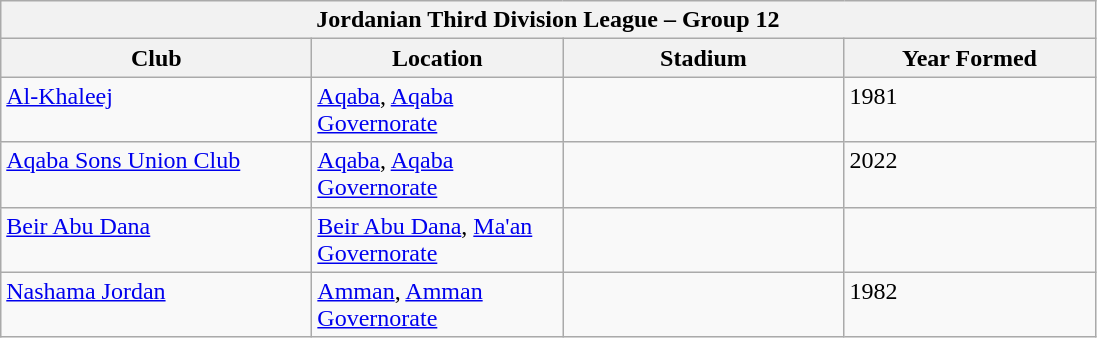<table class="wikitable">
<tr>
<th colspan="4">Jordanian Third Division League – Group 12</th>
</tr>
<tr>
<th style="width:200px;">Club</th>
<th style="width:160px;">Location</th>
<th style="width:180px;">Stadium</th>
<th style="width:160px;">Year Formed</th>
</tr>
<tr style="vertical-align:top;">
<td><a href='#'>Al-Khaleej</a></td>
<td><a href='#'>Aqaba</a>, <a href='#'>Aqaba Governorate</a></td>
<td></td>
<td>1981</td>
</tr>
<tr style="vertical-align:top;">
<td><a href='#'>Aqaba Sons Union Club</a></td>
<td><a href='#'>Aqaba</a>, <a href='#'>Aqaba Governorate</a></td>
<td></td>
<td>2022</td>
</tr>
<tr style="vertical-align:top;">
<td><a href='#'>Beir Abu Dana</a></td>
<td><a href='#'>Beir Abu Dana</a>, <a href='#'>Ma'an Governorate</a></td>
<td></td>
<td></td>
</tr>
<tr style="vertical-align:top;">
<td><a href='#'>Nashama Jordan</a></td>
<td><a href='#'>Amman</a>, <a href='#'>Amman Governorate</a></td>
<td></td>
<td>1982</td>
</tr>
</table>
